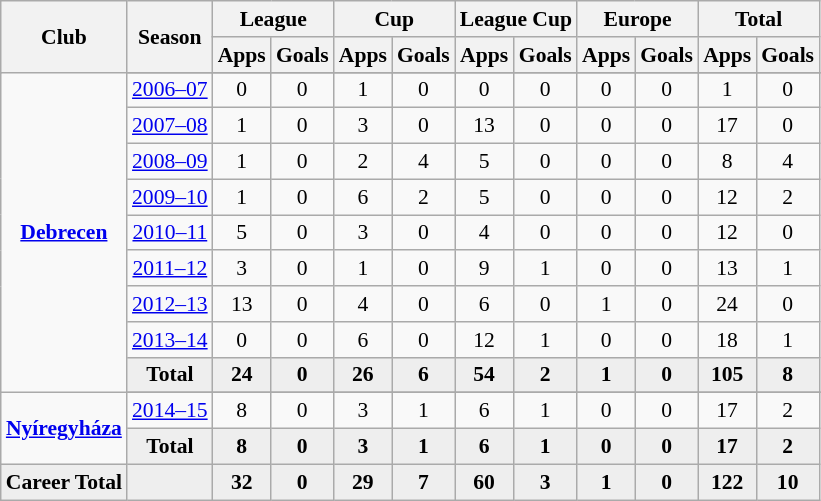<table class="wikitable" style="font-size:90%; text-align: center;">
<tr>
<th rowspan="2">Club</th>
<th rowspan="2">Season</th>
<th colspan="2">League</th>
<th colspan="2">Cup</th>
<th colspan="2">League Cup</th>
<th colspan="2">Europe</th>
<th colspan="2">Total</th>
</tr>
<tr>
<th>Apps</th>
<th>Goals</th>
<th>Apps</th>
<th>Goals</th>
<th>Apps</th>
<th>Goals</th>
<th>Apps</th>
<th>Goals</th>
<th>Apps</th>
<th>Goals</th>
</tr>
<tr ||-||-||-|->
<td rowspan="10" valign="center"><strong><a href='#'>Debrecen</a></strong></td>
</tr>
<tr>
<td><a href='#'>2006–07</a></td>
<td>0</td>
<td>0</td>
<td>1</td>
<td>0</td>
<td>0</td>
<td>0</td>
<td>0</td>
<td>0</td>
<td>1</td>
<td>0</td>
</tr>
<tr>
<td><a href='#'>2007–08</a></td>
<td>1</td>
<td>0</td>
<td>3</td>
<td>0</td>
<td>13</td>
<td>0</td>
<td>0</td>
<td>0</td>
<td>17</td>
<td>0</td>
</tr>
<tr>
<td><a href='#'>2008–09</a></td>
<td>1</td>
<td>0</td>
<td>2</td>
<td>4</td>
<td>5</td>
<td>0</td>
<td>0</td>
<td>0</td>
<td>8</td>
<td>4</td>
</tr>
<tr>
<td><a href='#'>2009–10</a></td>
<td>1</td>
<td>0</td>
<td>6</td>
<td>2</td>
<td>5</td>
<td>0</td>
<td>0</td>
<td>0</td>
<td>12</td>
<td>2</td>
</tr>
<tr>
<td><a href='#'>2010–11</a></td>
<td>5</td>
<td>0</td>
<td>3</td>
<td>0</td>
<td>4</td>
<td>0</td>
<td>0</td>
<td>0</td>
<td>12</td>
<td>0</td>
</tr>
<tr>
<td><a href='#'>2011–12</a></td>
<td>3</td>
<td>0</td>
<td>1</td>
<td>0</td>
<td>9</td>
<td>1</td>
<td>0</td>
<td>0</td>
<td>13</td>
<td>1</td>
</tr>
<tr>
<td><a href='#'>2012–13</a></td>
<td>13</td>
<td>0</td>
<td>4</td>
<td>0</td>
<td>6</td>
<td>0</td>
<td>1</td>
<td>0</td>
<td>24</td>
<td>0</td>
</tr>
<tr>
<td><a href='#'>2013–14</a></td>
<td>0</td>
<td>0</td>
<td>6</td>
<td>0</td>
<td>12</td>
<td>1</td>
<td>0</td>
<td>0</td>
<td>18</td>
<td>1</td>
</tr>
<tr style="font-weight:bold; background-color:#eeeeee;">
<td>Total</td>
<td>24</td>
<td>0</td>
<td>26</td>
<td>6</td>
<td>54</td>
<td>2</td>
<td>1</td>
<td>0</td>
<td>105</td>
<td>8</td>
</tr>
<tr>
<td rowspan="3" valign="center"><strong><a href='#'>Nyíregyháza</a></strong></td>
</tr>
<tr>
<td><a href='#'>2014–15</a></td>
<td>8</td>
<td>0</td>
<td>3</td>
<td>1</td>
<td>6</td>
<td>1</td>
<td>0</td>
<td>0</td>
<td>17</td>
<td>2</td>
</tr>
<tr style="font-weight:bold; background-color:#eeeeee;">
<td>Total</td>
<td>8</td>
<td>0</td>
<td>3</td>
<td>1</td>
<td>6</td>
<td>1</td>
<td>0</td>
<td>0</td>
<td>17</td>
<td>2</td>
</tr>
<tr style="font-weight:bold; background-color:#eeeeee;">
<td rowspan="1" valign="top"><strong>Career Total</strong></td>
<td></td>
<td><strong>32</strong></td>
<td><strong>0</strong></td>
<td><strong>29</strong></td>
<td><strong>7</strong></td>
<td><strong>60</strong></td>
<td><strong>3</strong></td>
<td><strong>1</strong></td>
<td><strong>0</strong></td>
<td><strong>122</strong></td>
<td><strong>10</strong></td>
</tr>
</table>
